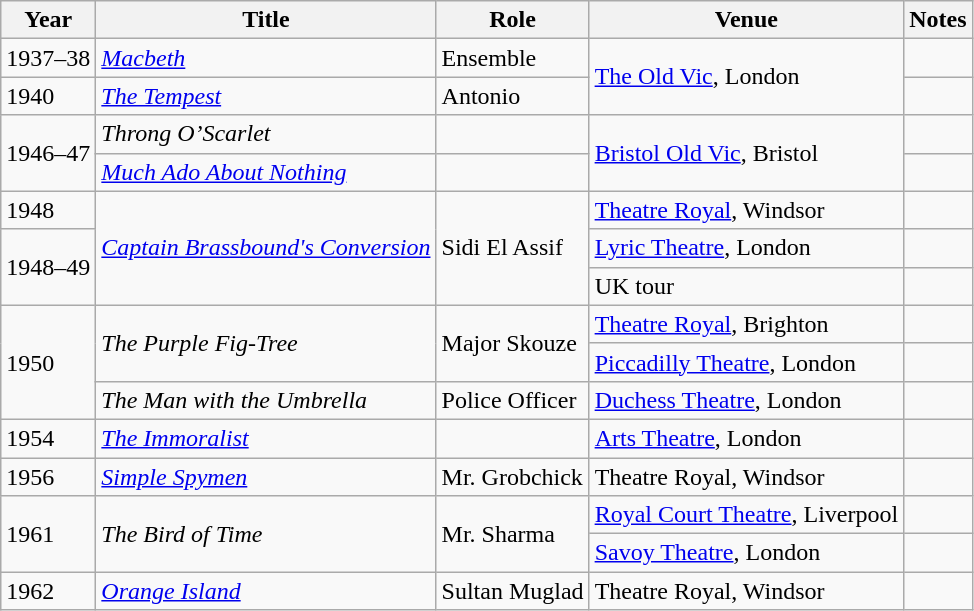<table class="wikitable">
<tr>
<th>Year</th>
<th>Title</th>
<th>Role</th>
<th>Venue</th>
<th>Notes</th>
</tr>
<tr>
<td>1937–38</td>
<td><em><a href='#'>Macbeth</a></em></td>
<td>Ensemble</td>
<td rowspan="2"><a href='#'>The Old Vic</a>, London</td>
<td></td>
</tr>
<tr>
<td>1940</td>
<td><em><a href='#'>The Tempest</a></em></td>
<td>Antonio</td>
<td></td>
</tr>
<tr>
<td rowspan="2">1946–47</td>
<td><em>Throng O’Scarlet</em></td>
<td></td>
<td rowspan="2"><a href='#'>Bristol Old Vic</a>, Bristol</td>
<td></td>
</tr>
<tr>
<td><em><a href='#'>Much Ado About Nothing</a></em></td>
<td></td>
<td></td>
</tr>
<tr>
<td>1948</td>
<td rowspan="3"><em><a href='#'>Captain Brassbound's Conversion</a></em></td>
<td rowspan="3">Sidi El Assif</td>
<td><a href='#'>Theatre Royal</a>, Windsor</td>
<td></td>
</tr>
<tr>
<td rowspan="2">1948–49</td>
<td><a href='#'>Lyric Theatre</a>, London</td>
<td></td>
</tr>
<tr>
<td>UK tour</td>
<td></td>
</tr>
<tr>
<td rowspan="3">1950</td>
<td rowspan="2"><em>The Purple Fig-Tree</em></td>
<td rowspan="2">Major Skouze</td>
<td><a href='#'>Theatre Royal</a>, Brighton</td>
<td></td>
</tr>
<tr>
<td><a href='#'>Piccadilly Theatre</a>, London</td>
<td></td>
</tr>
<tr>
<td><em>The Man with the Umbrella</em></td>
<td>Police Officer</td>
<td><a href='#'>Duchess Theatre</a>, London</td>
<td></td>
</tr>
<tr>
<td>1954</td>
<td><a href='#'><em>The Immoralist</em></a></td>
<td></td>
<td><a href='#'>Arts Theatre</a>, London</td>
<td></td>
</tr>
<tr>
<td>1956</td>
<td><em><a href='#'>Simple Spymen</a></em></td>
<td>Mr. Grobchick</td>
<td>Theatre Royal, Windsor</td>
<td></td>
</tr>
<tr>
<td rowspan="2">1961</td>
<td rowspan="2"><em>The Bird of Time</em></td>
<td rowspan="2">Mr. Sharma</td>
<td><a href='#'>Royal Court Theatre</a>, Liverpool</td>
<td></td>
</tr>
<tr>
<td><a href='#'>Savoy Theatre</a>, London</td>
<td></td>
</tr>
<tr>
<td>1962</td>
<td><em><a href='#'>Orange Island</a></em></td>
<td>Sultan Muglad</td>
<td>Theatre Royal, Windsor</td>
<td></td>
</tr>
</table>
